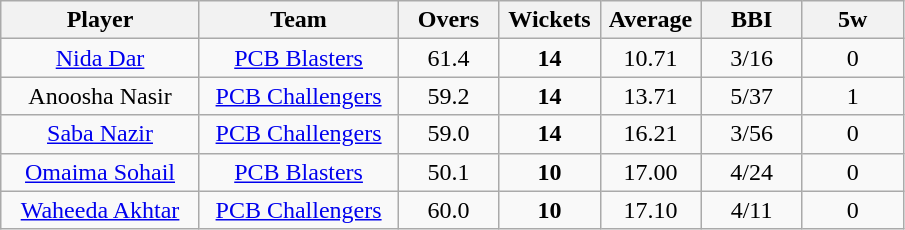<table class="wikitable" style="text-align:center">
<tr>
<th width=125>Player</th>
<th width=125>Team</th>
<th width=60>Overs</th>
<th width=60>Wickets</th>
<th width=60>Average</th>
<th width=60>BBI</th>
<th width=60>5w</th>
</tr>
<tr>
<td><a href='#'>Nida Dar</a></td>
<td><a href='#'>PCB Blasters</a></td>
<td>61.4</td>
<td><strong>14</strong></td>
<td>10.71</td>
<td>3/16</td>
<td>0</td>
</tr>
<tr>
<td>Anoosha Nasir</td>
<td><a href='#'>PCB Challengers</a></td>
<td>59.2</td>
<td><strong>14</strong></td>
<td>13.71</td>
<td>5/37</td>
<td>1</td>
</tr>
<tr>
<td><a href='#'>Saba Nazir</a></td>
<td><a href='#'>PCB Challengers</a></td>
<td>59.0</td>
<td><strong>14</strong></td>
<td>16.21</td>
<td>3/56</td>
<td>0</td>
</tr>
<tr>
<td><a href='#'>Omaima Sohail</a></td>
<td><a href='#'>PCB Blasters</a></td>
<td>50.1</td>
<td><strong>10</strong></td>
<td>17.00</td>
<td>4/24</td>
<td>0</td>
</tr>
<tr>
<td><a href='#'>Waheeda Akhtar</a></td>
<td><a href='#'>PCB Challengers</a></td>
<td>60.0</td>
<td><strong>10</strong></td>
<td>17.10</td>
<td>4/11</td>
<td>0</td>
</tr>
</table>
